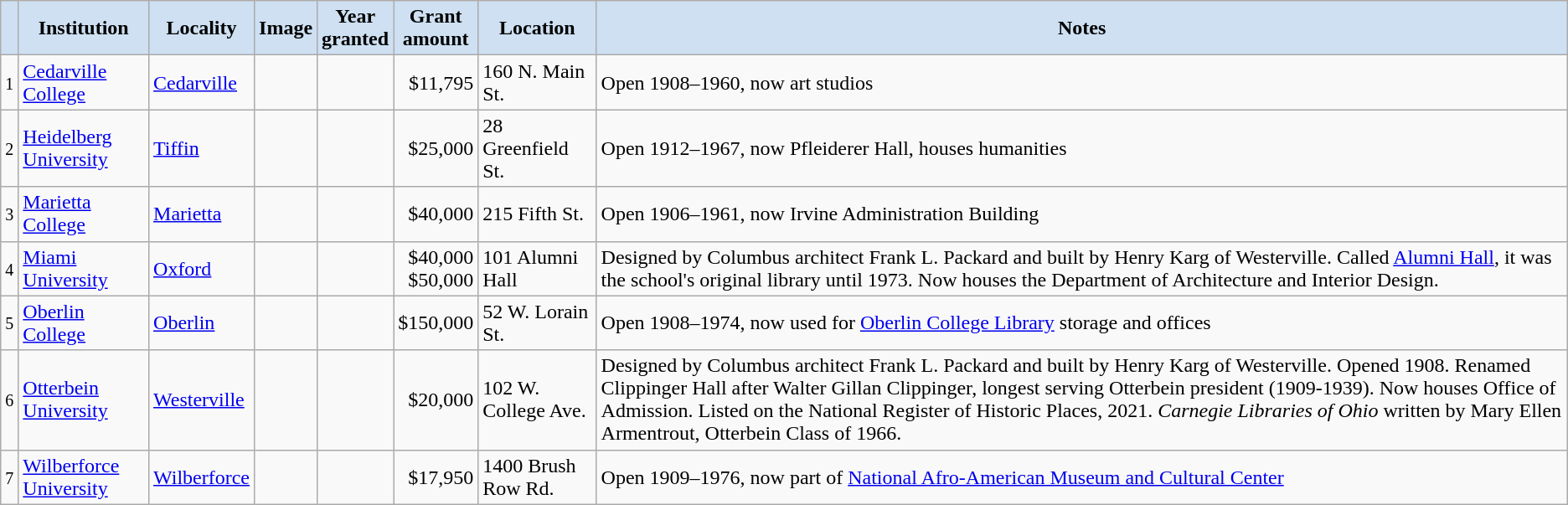<table class="wikitable sortable" align="center">
<tr>
<th style="background-color:#CEE0F2;"></th>
<th style="background-color:#CEE0F2;">Institution</th>
<th style="background-color:#CEE0F2;">Locality</th>
<th style="background-color:#CEE0F2;" class="unsortable">Image</th>
<th style="background-color:#CEE0F2;">Year<br>granted</th>
<th style="background-color:#CEE0F2;">Grant<br>amount</th>
<th style="background-color:#CEE0F2;">Location</th>
<th style="background-color:#CEE0F2;" class="unsortable">Notes</th>
</tr>
<tr ->
<td align=center><small>1</small></td>
<td><a href='#'>Cedarville College</a></td>
<td><a href='#'>Cedarville</a></td>
<td></td>
<td></td>
<td align=right>$11,795</td>
<td>160 N. Main St.</td>
<td>Open 1908–1960, now art studios</td>
</tr>
<tr ->
<td><small>2</small></td>
<td><a href='#'>Heidelberg University</a></td>
<td><a href='#'>Tiffin</a></td>
<td></td>
<td></td>
<td align=right>$25,000</td>
<td>28 Greenfield St.<br><small></small></td>
<td>Open 1912–1967, now Pfleiderer Hall, houses humanities</td>
</tr>
<tr ->
<td align=center><small>3</small></td>
<td><a href='#'>Marietta College</a></td>
<td><a href='#'>Marietta</a></td>
<td></td>
<td></td>
<td align=right>$40,000</td>
<td>215 Fifth St.</td>
<td>Open 1906–1961, now Irvine Administration Building</td>
</tr>
<tr ->
<td align=center><small>4</small></td>
<td><a href='#'>Miami University</a></td>
<td><a href='#'>Oxford</a></td>
<td></td>
<td><br></td>
<td align=right>$40,000<br>$50,000</td>
<td>101 Alumni Hall</td>
<td>Designed by Columbus architect Frank L. Packard and built by Henry Karg of Westerville. Called <a href='#'>Alumni Hall</a>, it was the school's original library until 1973. Now houses the Department of Architecture and Interior Design.</td>
</tr>
<tr ->
<td align=center><small>5</small></td>
<td><a href='#'>Oberlin College</a></td>
<td><a href='#'>Oberlin</a></td>
<td></td>
<td></td>
<td align=right>$150,000</td>
<td>52 W. Lorain St.</td>
<td>Open 1908–1974, now used for <a href='#'>Oberlin College Library</a> storage and offices</td>
</tr>
<tr ->
<td align=center><small>6</small></td>
<td><a href='#'>Otterbein University</a></td>
<td><a href='#'>Westerville</a></td>
<td></td>
<td></td>
<td align=right>$20,000</td>
<td>102 W. College Ave.</td>
<td>Designed by Columbus architect Frank L. Packard and built by Henry Karg of Westerville. Opened 1908. Renamed Clippinger Hall after Walter Gillan Clippinger, longest serving Otterbein president (1909-1939). Now houses Office of Admission. Listed on the National Register of Historic Places, 2021. <em>Carnegie Libraries of Ohio</em> written by Mary Ellen Armentrout, Otterbein Class of 1966.</td>
</tr>
<tr ->
<td><small>7</small></td>
<td><a href='#'>Wilberforce University</a></td>
<td><a href='#'>Wilberforce</a></td>
<td></td>
<td></td>
<td align=right>$17,950</td>
<td>1400 Brush Row Rd.</td>
<td>Open 1909–1976, now part of <a href='#'>National Afro-American Museum and Cultural Center</a></td>
</tr>
</table>
